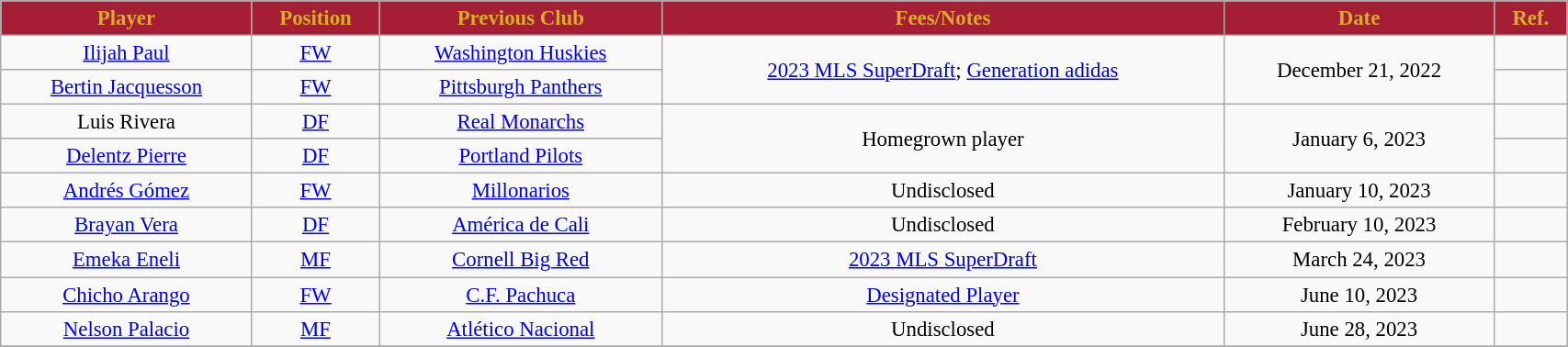<table class="wikitable sortable" style="width:90%; text-align:center; font-size:95%;">
<tr>
<th style="background:#A51E36; color:#DAAC27; text-align:center;"><strong>Player </strong></th>
<th style="background:#A51E36; color:#DAAC27; text-align:center;"><strong>Position </strong></th>
<th style="background:#A51E36; color:#DAAC27; text-align:center;"><strong>Previous Club</strong></th>
<th style="background:#A51E36; color:#DAAC27; text-align:center;"><strong>Fees/Notes </strong></th>
<th style="background:#A51E36; color:#DAAC27; text-align:center;"><strong>Date</strong></th>
<th style="background:#A51E36; color:#DAAC27; text-align:center;"><strong>Ref.</strong></th>
</tr>
<tr>
<td> <a href='#'>Ilijah Paul</a></td>
<td style="text-align:center;"><a href='#'>FW</a></td>
<td> <a href='#'>Washington Huskies</a></td>
<td rowspan="2"><a href='#'>2023 MLS SuperDraft</a>; <a href='#'>Generation adidas</a></td>
<td rowspan="2">December 21, 2022</td>
<td></td>
</tr>
<tr>
<td> <a href='#'>Bertin Jacquesson</a></td>
<td style="text-align:center;"><a href='#'>FW</a></td>
<td> <a href='#'>Pittsburgh Panthers</a></td>
<td></td>
</tr>
<tr>
<td> Luis Rivera</td>
<td style="text-align:center;"><a href='#'>DF</a></td>
<td> <a href='#'>Real Monarchs</a></td>
<td rowspan="2">Homegrown player</td>
<td rowspan="2">January 6, 2023</td>
<td></td>
</tr>
<tr>
<td> <a href='#'>Delentz Pierre</a></td>
<td style="text-align:center;"><a href='#'>DF</a></td>
<td> <a href='#'>Portland Pilots</a></td>
<td></td>
</tr>
<tr>
<td> <a href='#'>Andrés Gómez</a></td>
<td style="text-align:center;"><a href='#'>FW</a></td>
<td> <a href='#'>Millonarios</a></td>
<td>Undisclosed</td>
<td>January 10, 2023</td>
<td></td>
</tr>
<tr>
<td> <a href='#'>Brayan Vera</a></td>
<td style="text-align:center;"><a href='#'>DF</a></td>
<td> <a href='#'>América de Cali</a></td>
<td>Undisclosed</td>
<td>February 10, 2023</td>
<td></td>
</tr>
<tr>
<td> <a href='#'>Emeka Eneli</a></td>
<td style="text-align:center;"><a href='#'>MF</a></td>
<td> <a href='#'>Cornell Big Red</a></td>
<td><a href='#'>2023 MLS SuperDraft</a></td>
<td>March 24, 2023</td>
<td></td>
</tr>
<tr>
<td> <a href='#'>Chicho Arango</a></td>
<td style="text-align:center;"><a href='#'>FW</a></td>
<td> <a href='#'>C.F. Pachuca</a></td>
<td><a href='#'>Designated Player</a></td>
<td>June 10, 2023</td>
<td></td>
</tr>
<tr>
<td> <a href='#'>Nelson Palacio</a></td>
<td style="text-align:center;"><a href='#'>MF</a></td>
<td> <a href='#'>Atlético Nacional</a></td>
<td>Undisclosed</td>
<td>June 28, 2023</td>
<td></td>
</tr>
<tr>
</tr>
</table>
